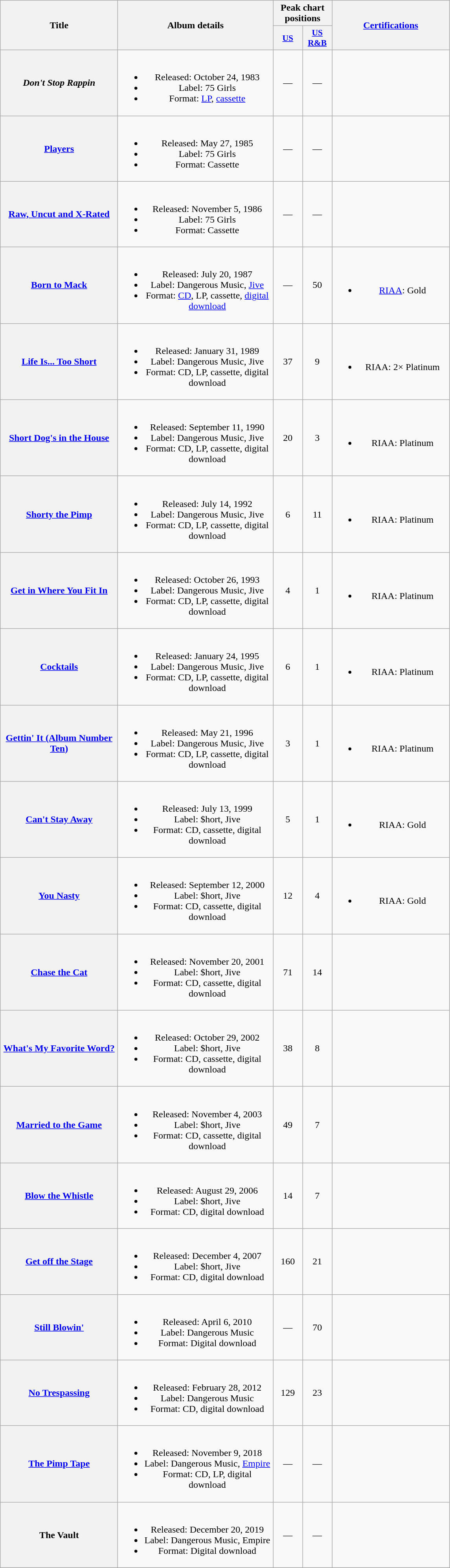<table class="wikitable plainrowheaders" style="text-align:center;">
<tr>
<th scope="col" rowspan="2" style="width:12em;">Title</th>
<th scope="col" rowspan="2" style="width:16em;">Album details</th>
<th scope="col" colspan="2">Peak chart positions</th>
<th scope="col" rowspan="2" style="width:12em;"><a href='#'>Certifications</a></th>
</tr>
<tr>
<th scope="col" style="width:3em;font-size:90%;"><a href='#'>US</a></th>
<th scope="col" style="width:3em;font-size:90%;"><a href='#'>US R&B</a></th>
</tr>
<tr>
<th scope="row"><em>Don't Stop Rappin<strong></th>
<td><br><ul><li>Released: October 24, 1983</li><li>Label: 75 Girls</li><li>Format: <a href='#'>LP</a>, <a href='#'>cassette</a></li></ul></td>
<td>—</td>
<td>—</td>
<td></td>
</tr>
<tr>
<th scope="row"></em><a href='#'>Players</a><em></th>
<td><br><ul><li>Released: May 27, 1985</li><li>Label: 75 Girls</li><li>Format: Cassette</li></ul></td>
<td>—</td>
<td>—</td>
<td></td>
</tr>
<tr>
<th scope="row"></em><a href='#'>Raw, Uncut and X-Rated</a><em></th>
<td><br><ul><li>Released: November 5, 1986</li><li>Label: 75 Girls</li><li>Format: Cassette</li></ul></td>
<td>—</td>
<td>—</td>
<td></td>
</tr>
<tr>
<th scope="row"></em><a href='#'>Born to Mack</a><em></th>
<td><br><ul><li>Released: July 20, 1987</li><li>Label: Dangerous Music, <a href='#'>Jive</a></li><li>Format: <a href='#'>CD</a>, LP, cassette, <a href='#'>digital download</a></li></ul></td>
<td>—</td>
<td>50</td>
<td><br><ul><li><a href='#'>RIAA</a>: Gold</li></ul></td>
</tr>
<tr>
<th scope="row"></em><a href='#'>Life Is... Too Short</a><em></th>
<td><br><ul><li>Released: January 31, 1989</li><li>Label: Dangerous Music, Jive</li><li>Format: CD, LP, cassette, digital download</li></ul></td>
<td>37</td>
<td>9</td>
<td><br><ul><li>RIAA: 2× Platinum</li></ul></td>
</tr>
<tr>
<th scope="row"></em><a href='#'>Short Dog's in the House</a><em></th>
<td><br><ul><li>Released: September 11, 1990</li><li>Label: Dangerous Music, Jive</li><li>Format: CD, LP, cassette, digital download</li></ul></td>
<td>20</td>
<td>3</td>
<td><br><ul><li>RIAA: Platinum</li></ul></td>
</tr>
<tr>
<th scope="row"></em><a href='#'>Shorty the Pimp</a><em></th>
<td><br><ul><li>Released: July 14, 1992</li><li>Label: Dangerous Music, Jive</li><li>Format: CD, LP, cassette, digital download</li></ul></td>
<td>6</td>
<td>11</td>
<td><br><ul><li>RIAA: Platinum</li></ul></td>
</tr>
<tr>
<th scope="row"></em><a href='#'>Get in Where You Fit In</a><em></th>
<td><br><ul><li>Released: October 26, 1993</li><li>Label: Dangerous Music, Jive</li><li>Format: CD, LP, cassette, digital download</li></ul></td>
<td>4</td>
<td>1</td>
<td><br><ul><li>RIAA: Platinum</li></ul></td>
</tr>
<tr>
<th scope="row"></em><a href='#'>Cocktails</a><em></th>
<td><br><ul><li>Released: January 24, 1995</li><li>Label: Dangerous Music, Jive</li><li>Format: CD, LP, cassette, digital download</li></ul></td>
<td>6</td>
<td>1</td>
<td><br><ul><li>RIAA: Platinum</li></ul></td>
</tr>
<tr>
<th scope="row"></em><a href='#'>Gettin' It (Album Number Ten)</a><em></th>
<td><br><ul><li>Released: May 21, 1996</li><li>Label: Dangerous Music, Jive</li><li>Format: CD, LP, cassette, digital download</li></ul></td>
<td>3</td>
<td>1</td>
<td><br><ul><li>RIAA: Platinum</li></ul></td>
</tr>
<tr>
<th scope="row"></em><a href='#'>Can't Stay Away</a><em></th>
<td><br><ul><li>Released: July 13, 1999</li><li>Label: $hort, Jive</li><li>Format: CD, cassette, digital download</li></ul></td>
<td>5</td>
<td>1</td>
<td><br><ul><li>RIAA: Gold</li></ul></td>
</tr>
<tr>
<th scope="row"></em><a href='#'>You Nasty</a><em></th>
<td><br><ul><li>Released: September 12, 2000</li><li>Label: $hort, Jive</li><li>Format: CD, cassette, digital download</li></ul></td>
<td>12</td>
<td>4</td>
<td><br><ul><li>RIAA: Gold</li></ul></td>
</tr>
<tr>
<th scope="row"></em><a href='#'>Chase the Cat</a><em></th>
<td><br><ul><li>Released: November 20, 2001</li><li>Label: $hort, Jive</li><li>Format: CD, cassette, digital download</li></ul></td>
<td>71</td>
<td>14</td>
<td></td>
</tr>
<tr>
<th scope="row"></em><a href='#'>What's My Favorite Word?</a><em></th>
<td><br><ul><li>Released: October 29, 2002</li><li>Label: $hort, Jive</li><li>Format: CD, cassette, digital download</li></ul></td>
<td>38</td>
<td>8</td>
<td></td>
</tr>
<tr>
<th scope="row"></em><a href='#'>Married to the Game</a><em></th>
<td><br><ul><li>Released: November 4, 2003</li><li>Label: $hort, Jive</li><li>Format: CD, cassette, digital download</li></ul></td>
<td>49</td>
<td>7</td>
<td></td>
</tr>
<tr>
<th scope="row"></em><a href='#'>Blow the Whistle</a><em></th>
<td><br><ul><li>Released: August 29, 2006</li><li>Label: $hort, Jive</li><li>Format: CD, digital download</li></ul></td>
<td>14</td>
<td>7</td>
<td></td>
</tr>
<tr>
<th scope="row"></em><a href='#'>Get off the Stage</a><em></th>
<td><br><ul><li>Released: December 4, 2007</li><li>Label: $hort, Jive</li><li>Format: CD, digital download</li></ul></td>
<td>160</td>
<td>21</td>
<td></td>
</tr>
<tr>
<th scope="row"></em><a href='#'>Still Blowin'</a><em></th>
<td><br><ul><li>Released: April 6, 2010</li><li>Label: Dangerous Music</li><li>Format: Digital download</li></ul></td>
<td>—</td>
<td>70</td>
<td></td>
</tr>
<tr>
<th scope="row"></em><a href='#'>No Trespassing</a><em></th>
<td><br><ul><li>Released: February 28, 2012</li><li>Label: Dangerous Music</li><li>Format: CD, digital download</li></ul></td>
<td>129</td>
<td>23</td>
<td></td>
</tr>
<tr>
<th scope="row"></em><a href='#'>The Pimp Tape</a><em></th>
<td><br><ul><li>Released: November 9, 2018</li><li>Label: Dangerous Music, <a href='#'>Empire</a></li><li>Format: CD, LP, digital download</li></ul></td>
<td>—</td>
<td>—</td>
<td></td>
</tr>
<tr>
<th scope="row"></em>The Vault<em></th>
<td><br><ul><li>Released: December 20, 2019</li><li>Label: Dangerous Music, Empire</li><li>Format: Digital download</li></ul></td>
<td>—</td>
<td>—</td>
<td></td>
</tr>
<tr>
</tr>
</table>
